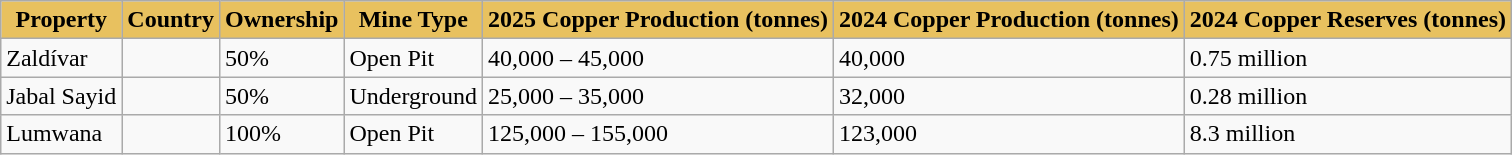<table class="sortable wikitable">
<tr>
<th style="background:#e8c15f;">Property</th>
<th style="background:#e8c15f;">Country</th>
<th style="background:#e8c15f;">Ownership</th>
<th style="background:#e8c15f;">Mine Type</th>
<th style="background:#e8c15f;">2025 Copper Production (tonnes)</th>
<th style="background:#e8c15f;">2024 Copper Production (tonnes)</th>
<th style="background:#e8c15f;">2024 Copper Reserves (tonnes)</th>
</tr>
<tr>
<td>Zaldívar</td>
<td></td>
<td>50%</td>
<td>Open Pit</td>
<td>40,000 – 45,000</td>
<td>40,000</td>
<td>0.75 million</td>
</tr>
<tr>
<td>Jabal Sayid</td>
<td></td>
<td>50%</td>
<td>Underground</td>
<td>25,000 – 35,000</td>
<td>32,000</td>
<td>0.28 million</td>
</tr>
<tr>
<td>Lumwana</td>
<td></td>
<td>100%</td>
<td>Open Pit</td>
<td>125,000 – 155,000</td>
<td>123,000</td>
<td>8.3 million</td>
</tr>
</table>
